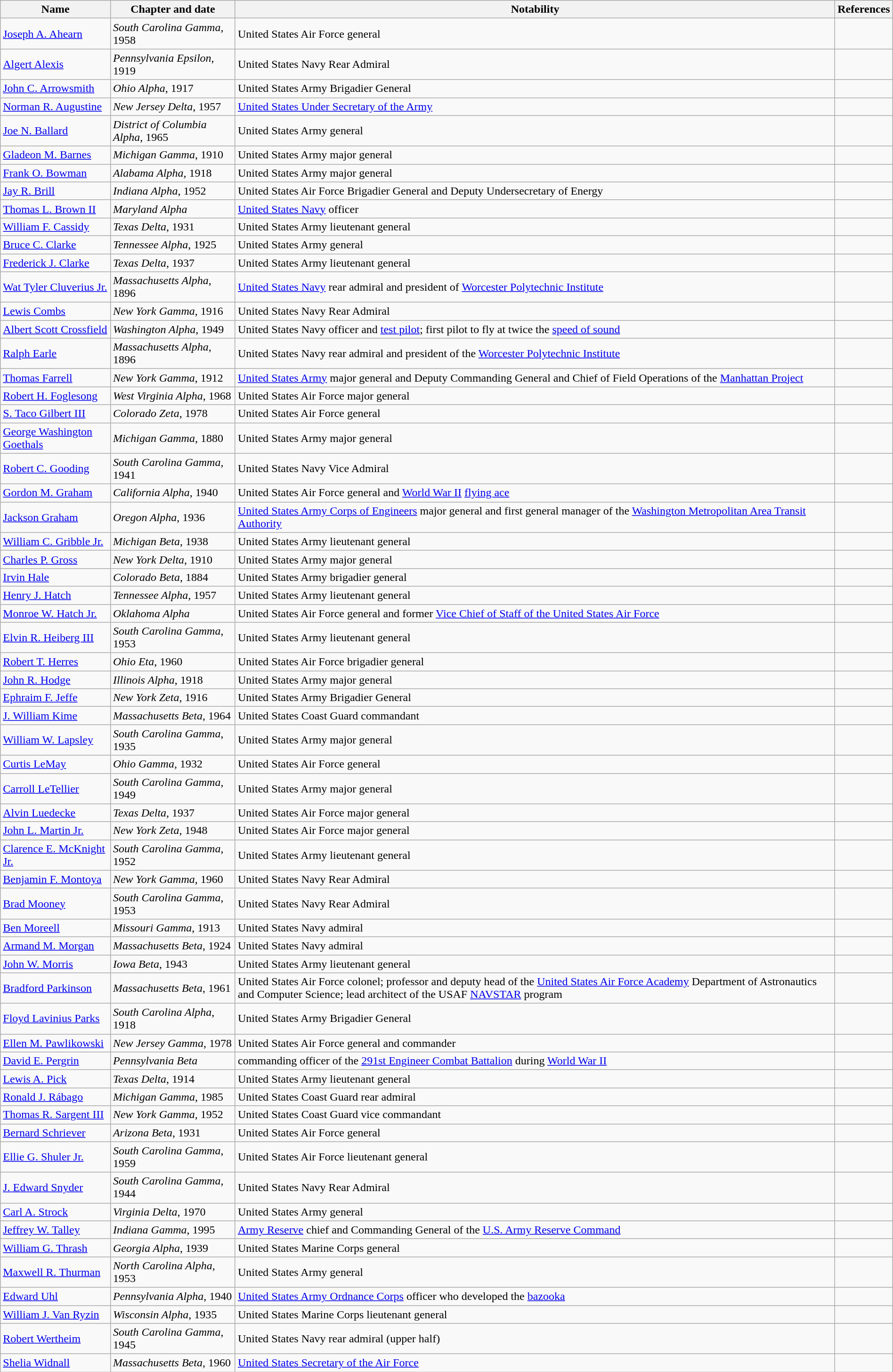<table class="wikitable sortable" " style="width:100%;">
<tr>
<th>Name</th>
<th>Chapter and date</th>
<th>Notability</th>
<th>References</th>
</tr>
<tr>
<td><a href='#'>Joseph A. Ahearn</a></td>
<td><em>South Carolina Gamma</em>, 1958</td>
<td>United States Air Force general</td>
<td></td>
</tr>
<tr>
<td><a href='#'>Algert Alexis</a></td>
<td><em>Pennsylvania Epsilon</em>, 1919</td>
<td>United States Navy Rear Admiral</td>
<td></td>
</tr>
<tr>
<td><a href='#'>John C. Arrowsmith</a></td>
<td><em>Ohio Alpha</em>, 1917</td>
<td>United States Army Brigadier General</td>
<td></td>
</tr>
<tr>
<td><a href='#'>Norman R. Augustine</a></td>
<td><em>New Jersey Delta</em>, 1957</td>
<td><a href='#'>United States Under Secretary of the Army</a></td>
<td></td>
</tr>
<tr>
<td><a href='#'>Joe N. Ballard</a></td>
<td><em>District of Columbia Alpha</em>, 1965</td>
<td>United States Army general</td>
<td></td>
</tr>
<tr>
<td><a href='#'>Gladeon M. Barnes</a></td>
<td><em>Michigan Gamma</em>, 1910</td>
<td>United States Army major general</td>
<td></td>
</tr>
<tr>
<td><a href='#'>Frank O. Bowman</a></td>
<td><em>Alabama Alpha</em>, 1918</td>
<td>United States Army major general</td>
<td></td>
</tr>
<tr>
<td><a href='#'>Jay R. Brill</a></td>
<td><em>Indiana Alpha</em>, 1952</td>
<td>United States Air Force Brigadier General and Deputy Undersecretary of Energy</td>
<td></td>
</tr>
<tr>
<td><a href='#'>Thomas L. Brown II</a></td>
<td><em>Maryland Alpha</em></td>
<td><a href='#'>United States Navy</a> officer</td>
<td></td>
</tr>
<tr>
<td><a href='#'>William F. Cassidy</a></td>
<td><em>Texas Delta</em>, 1931</td>
<td>United States Army lieutenant general</td>
<td></td>
</tr>
<tr>
<td><a href='#'>Bruce C. Clarke</a></td>
<td><em>Tennessee Alpha</em>, 1925</td>
<td>United States Army general</td>
<td></td>
</tr>
<tr>
<td><a href='#'>Frederick J. Clarke</a></td>
<td><em>Texas Delta</em>, 1937</td>
<td>United States Army lieutenant general</td>
<td></td>
</tr>
<tr>
<td><a href='#'>Wat Tyler Cluverius Jr.</a></td>
<td><em>Massachusetts Alpha</em>, 1896</td>
<td><a href='#'>United States Navy</a> rear admiral and president of <a href='#'>Worcester Polytechnic Institute</a></td>
<td></td>
</tr>
<tr>
<td><a href='#'>Lewis Combs</a></td>
<td><em>New York Gamma</em>, 1916</td>
<td>United States Navy Rear Admiral</td>
<td></td>
</tr>
<tr>
<td><a href='#'>Albert Scott Crossfield</a></td>
<td><em>Washington Alpha</em>, 1949</td>
<td>United States Navy officer and <a href='#'>test pilot</a>; first pilot to fly at twice the <a href='#'>speed of sound</a></td>
<td></td>
</tr>
<tr>
<td><a href='#'>Ralph Earle</a></td>
<td><em>Massachusetts Alpha</em>, 1896</td>
<td>United States Navy rear admiral and president of the <a href='#'>Worcester Polytechnic Institute</a></td>
<td></td>
</tr>
<tr>
<td><a href='#'>Thomas Farrell</a></td>
<td><em>New York Gamma</em>, 1912</td>
<td><a href='#'>United States Army</a> major general and Deputy Commanding General and Chief of Field Operations of the <a href='#'>Manhattan Project</a></td>
<td></td>
</tr>
<tr>
<td><a href='#'>Robert H. Foglesong</a></td>
<td><em>West Virginia Alpha</em>, 1968</td>
<td>United States Air Force major general</td>
<td></td>
</tr>
<tr>
<td><a href='#'>S. Taco Gilbert III</a></td>
<td><em>Colorado Zeta</em>, 1978</td>
<td>United States Air Force general</td>
<td></td>
</tr>
<tr>
<td><a href='#'>George Washington Goethals</a></td>
<td><em>Michigan Gamma</em>, 1880</td>
<td>United States Army major general</td>
<td></td>
</tr>
<tr>
<td><a href='#'>Robert C. Gooding</a></td>
<td><em>South Carolina Gamma</em>, 1941</td>
<td>United States Navy Vice Admiral</td>
<td></td>
</tr>
<tr>
<td><a href='#'>Gordon M. Graham</a></td>
<td><em>California Alpha</em>, 1940</td>
<td>United States Air Force general and <a href='#'>World War II</a> <a href='#'>flying ace</a></td>
<td></td>
</tr>
<tr>
<td><a href='#'>Jackson Graham</a></td>
<td><em>Oregon Alpha</em>, 1936</td>
<td><a href='#'>United States Army Corps of Engineers</a> major general and first general manager of the <a href='#'>Washington Metropolitan Area Transit Authority</a></td>
<td></td>
</tr>
<tr>
<td><a href='#'>William C. Gribble Jr.</a></td>
<td><em>Michigan Beta</em>, 1938</td>
<td>United States Army lieutenant general</td>
<td></td>
</tr>
<tr>
<td><a href='#'>Charles P. Gross</a></td>
<td><em>New York Delta</em>, 1910</td>
<td>United States Army major general</td>
<td></td>
</tr>
<tr>
<td><a href='#'>Irvin Hale</a></td>
<td><em>Colorado Beta</em>, 1884</td>
<td>United States Army brigadier general</td>
<td></td>
</tr>
<tr>
<td><a href='#'>Henry J. Hatch</a></td>
<td><em>Tennessee Alpha</em>, 1957</td>
<td>United States Army lieutenant general</td>
<td></td>
</tr>
<tr>
<td><a href='#'>Monroe W. Hatch Jr.</a></td>
<td><em>Oklahoma Alpha</em></td>
<td>United States Air Force general and former <a href='#'>Vice Chief of Staff of the United States Air Force</a></td>
<td></td>
</tr>
<tr>
<td><a href='#'>Elvin R. Heiberg III</a></td>
<td><em>South Carolina Gamma</em>, 1953</td>
<td>United States Army lieutenant general</td>
<td></td>
</tr>
<tr>
<td><a href='#'>Robert T. Herres</a></td>
<td><em>Ohio Eta</em>, 1960</td>
<td>United States Air Force brigadier general</td>
<td></td>
</tr>
<tr>
<td><a href='#'>John R. Hodge</a></td>
<td><em>Illinois Alpha</em>, 1918</td>
<td>United States Army major general</td>
<td></td>
</tr>
<tr>
<td><a href='#'>Ephraim F. Jeffe</a></td>
<td><em>New York Zeta</em>, 1916</td>
<td>United States Army Brigadier General</td>
<td></td>
</tr>
<tr>
<td><a href='#'>J. William Kime</a></td>
<td><em>Massachusetts Beta</em>, 1964</td>
<td>United States Coast Guard commandant</td>
<td></td>
</tr>
<tr>
<td><a href='#'>William W. Lapsley</a></td>
<td><em>South Carolina Gamma</em>, 1935</td>
<td>United States Army major general</td>
<td></td>
</tr>
<tr>
<td><a href='#'>Curtis LeMay</a></td>
<td><em>Ohio Gamma,</em> 1932</td>
<td>United States Air Force general</td>
<td></td>
</tr>
<tr>
<td><a href='#'>Carroll LeTellier</a></td>
<td><em>South Carolina Gamma</em>, 1949</td>
<td>United States Army major general</td>
<td></td>
</tr>
<tr>
<td><a href='#'>Alvin Luedecke</a></td>
<td><em>Texas Delta</em>, 1937</td>
<td>United States Air Force major general</td>
<td></td>
</tr>
<tr>
<td><a href='#'>John L. Martin Jr.</a></td>
<td><em>New York Zeta</em>, 1948</td>
<td>United States Air Force major general</td>
<td></td>
</tr>
<tr>
<td><a href='#'>Clarence E. McKnight Jr.</a></td>
<td><em>South Carolina Gamma</em>, 1952</td>
<td>United States Army lieutenant general</td>
<td></td>
</tr>
<tr>
<td><a href='#'>Benjamin F. Montoya</a></td>
<td><em>New York Gamma</em>, 1960</td>
<td>United States Navy Rear Admiral</td>
<td></td>
</tr>
<tr>
<td><a href='#'>Brad Mooney</a></td>
<td><em>South Carolina Gamma</em>, 1953</td>
<td>United States Navy Rear Admiral</td>
<td></td>
</tr>
<tr>
<td><a href='#'>Ben Moreell</a></td>
<td><em>Missouri Gamma</em>, 1913</td>
<td>United States Navy admiral</td>
<td></td>
</tr>
<tr>
<td><a href='#'>Armand M. Morgan</a></td>
<td><em>Massachusetts Beta</em>, 1924</td>
<td>United States Navy admiral</td>
<td></td>
</tr>
<tr>
<td><a href='#'>John W. Morris</a></td>
<td><em>Iowa Beta</em>, 1943</td>
<td>United States Army lieutenant general</td>
<td></td>
</tr>
<tr>
<td><a href='#'>Bradford Parkinson</a></td>
<td><em>Massachusetts Beta</em>, 1961</td>
<td>United States Air Force colonel; professor and deputy head of the <a href='#'>United States Air Force Academy</a> Department of Astronautics and Computer Science; lead architect of the USAF <a href='#'>NAVSTAR</a> program</td>
<td></td>
</tr>
<tr>
<td><a href='#'>Floyd Lavinius Parks</a></td>
<td><em>South Carolina Alpha</em>, 1918</td>
<td>United States Army Brigadier General</td>
<td></td>
</tr>
<tr>
<td><a href='#'>Ellen M. Pawlikowski</a></td>
<td><em>New Jersey Gamma</em>, 1978</td>
<td>United States Air Force general and commander</td>
<td></td>
</tr>
<tr>
<td><a href='#'>David E. Pergrin</a></td>
<td><em>Pennsylvania Beta</em></td>
<td>commanding officer of the <a href='#'>291st Engineer Combat Battalion</a> during <a href='#'>World War II</a></td>
<td></td>
</tr>
<tr>
<td><a href='#'>Lewis A. Pick</a></td>
<td><em>Texas Delta</em>, 1914</td>
<td>United States Army lieutenant general</td>
<td></td>
</tr>
<tr>
<td><a href='#'>Ronald J. Rábago</a></td>
<td><em>Michigan Gamma</em>, 1985</td>
<td>United States Coast Guard rear admiral</td>
<td></td>
</tr>
<tr>
<td><a href='#'>Thomas R. Sargent III</a></td>
<td><em>New York Gamma,</em> 1952</td>
<td>United States Coast Guard vice commandant</td>
<td></td>
</tr>
<tr>
<td><a href='#'>Bernard Schriever</a></td>
<td><em>Arizona Beta</em>, 1931</td>
<td>United States Air Force general</td>
<td></td>
</tr>
<tr>
<td><a href='#'>Ellie G. Shuler Jr.</a></td>
<td><em>South Carolina Gamma</em>, 1959</td>
<td>United States Air Force lieutenant general</td>
<td></td>
</tr>
<tr>
<td><a href='#'>J. Edward Snyder</a></td>
<td><em>South Carolina Gamma</em>, 1944</td>
<td>United States Navy Rear Admiral</td>
<td></td>
</tr>
<tr>
<td><a href='#'>Carl A. Strock</a></td>
<td><em>Virginia Delta</em>, 1970</td>
<td>United States Army general</td>
<td></td>
</tr>
<tr>
<td><a href='#'>Jeffrey W. Talley</a></td>
<td><em>Indiana Gamma</em>, 1995</td>
<td><a href='#'>Army Reserve</a> chief and Commanding General of the <a href='#'>U.S. Army Reserve Command</a></td>
<td></td>
</tr>
<tr>
<td><a href='#'>William G. Thrash</a></td>
<td><em>Georgia Alpha</em>, 1939</td>
<td>United States Marine Corps general</td>
<td></td>
</tr>
<tr>
<td><a href='#'>Maxwell R. Thurman</a></td>
<td><em>North Carolina Alpha</em>, 1953</td>
<td>United States Army general</td>
<td></td>
</tr>
<tr>
<td><a href='#'>Edward Uhl</a></td>
<td><em>Pennsylvania Alpha</em>, 1940</td>
<td><a href='#'>United States Army Ordnance Corps</a> officer who developed the <a href='#'>bazooka</a></td>
<td></td>
</tr>
<tr>
<td><a href='#'>William J. Van Ryzin</a></td>
<td><em>Wisconsin Alpha</em>, 1935</td>
<td>United States Marine Corps lieutenant general</td>
<td></td>
</tr>
<tr>
<td><a href='#'>Robert Wertheim</a></td>
<td><em>South Carolina Gamma</em>, 1945</td>
<td>United States Navy rear admiral (upper half)</td>
<td></td>
</tr>
<tr>
<td><a href='#'>Shelia Widnall</a></td>
<td><em>Massachusetts Beta</em>, 1960</td>
<td><a href='#'>United States Secretary of the Air Force</a></td>
<td></td>
</tr>
</table>
